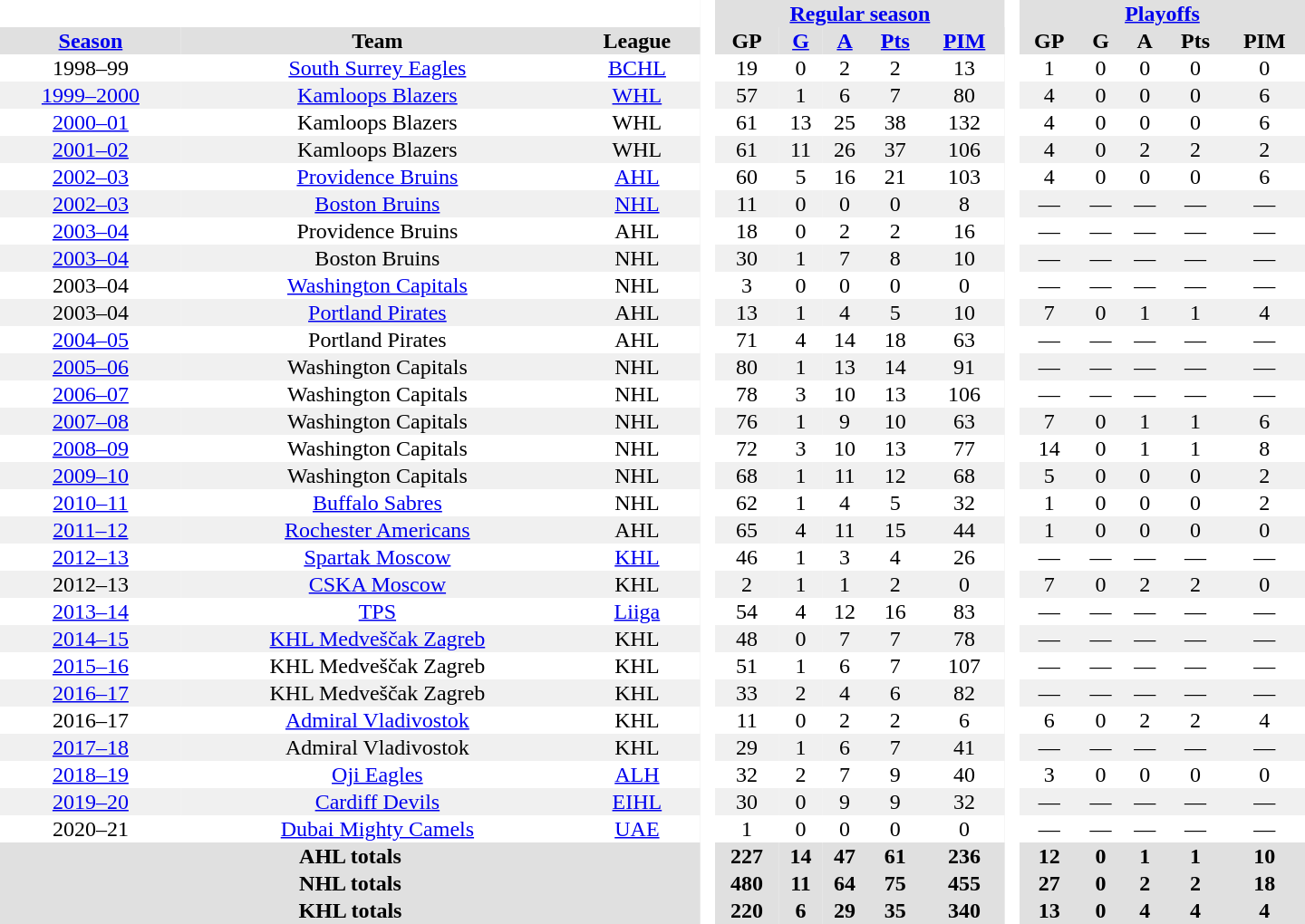<table border="0" cellpadding="1" cellspacing="0" style="text-align:center; width:60em">
<tr bgcolor="#e0e0e0">
<th colspan="3" bgcolor="#ffffff"> </th>
<th rowspan="100" bgcolor="#ffffff"> </th>
<th colspan="5"><a href='#'>Regular season</a></th>
<th rowspan="100" bgcolor="#ffffff"> </th>
<th colspan="5"><a href='#'>Playoffs</a></th>
</tr>
<tr bgcolor="#e0e0e0">
<th><a href='#'>Season</a></th>
<th>Team</th>
<th>League</th>
<th>GP</th>
<th><a href='#'>G</a></th>
<th><a href='#'>A</a></th>
<th><a href='#'>Pts</a></th>
<th><a href='#'>PIM</a></th>
<th>GP</th>
<th>G</th>
<th>A</th>
<th>Pts</th>
<th>PIM</th>
</tr>
<tr>
<td>1998–99</td>
<td><a href='#'>South Surrey Eagles</a></td>
<td><a href='#'>BCHL</a></td>
<td>19</td>
<td>0</td>
<td>2</td>
<td>2</td>
<td>13</td>
<td>1</td>
<td>0</td>
<td>0</td>
<td>0</td>
<td>0</td>
</tr>
<tr style="background:#f0f0f0;">
<td><a href='#'>1999–2000</a></td>
<td><a href='#'>Kamloops Blazers</a></td>
<td><a href='#'>WHL</a></td>
<td>57</td>
<td>1</td>
<td>6</td>
<td>7</td>
<td>80</td>
<td>4</td>
<td>0</td>
<td>0</td>
<td>0</td>
<td>6</td>
</tr>
<tr>
<td><a href='#'>2000–01</a></td>
<td>Kamloops Blazers</td>
<td>WHL</td>
<td>61</td>
<td>13</td>
<td>25</td>
<td>38</td>
<td>132</td>
<td>4</td>
<td>0</td>
<td>0</td>
<td>0</td>
<td>6</td>
</tr>
<tr style="background:#f0f0f0;">
<td><a href='#'>2001–02</a></td>
<td>Kamloops Blazers</td>
<td>WHL</td>
<td>61</td>
<td>11</td>
<td>26</td>
<td>37</td>
<td>106</td>
<td>4</td>
<td>0</td>
<td>2</td>
<td>2</td>
<td>2</td>
</tr>
<tr>
<td><a href='#'>2002–03</a></td>
<td><a href='#'>Providence Bruins</a></td>
<td><a href='#'>AHL</a></td>
<td>60</td>
<td>5</td>
<td>16</td>
<td>21</td>
<td>103</td>
<td>4</td>
<td>0</td>
<td>0</td>
<td>0</td>
<td>6</td>
</tr>
<tr style="background:#f0f0f0;">
<td><a href='#'>2002–03</a></td>
<td><a href='#'>Boston Bruins</a></td>
<td><a href='#'>NHL</a></td>
<td>11</td>
<td>0</td>
<td>0</td>
<td>0</td>
<td>8</td>
<td>—</td>
<td>—</td>
<td>—</td>
<td>—</td>
<td>—</td>
</tr>
<tr>
<td><a href='#'>2003–04</a></td>
<td>Providence Bruins</td>
<td>AHL</td>
<td>18</td>
<td>0</td>
<td>2</td>
<td>2</td>
<td>16</td>
<td>—</td>
<td>—</td>
<td>—</td>
<td>—</td>
<td>—</td>
</tr>
<tr style="background:#f0f0f0;">
<td><a href='#'>2003–04</a></td>
<td>Boston Bruins</td>
<td>NHL</td>
<td>30</td>
<td>1</td>
<td>7</td>
<td>8</td>
<td>10</td>
<td>—</td>
<td>—</td>
<td>—</td>
<td>—</td>
<td>—</td>
</tr>
<tr>
<td>2003–04</td>
<td><a href='#'>Washington Capitals</a></td>
<td>NHL</td>
<td>3</td>
<td>0</td>
<td>0</td>
<td>0</td>
<td>0</td>
<td>—</td>
<td>—</td>
<td>—</td>
<td>—</td>
<td>—</td>
</tr>
<tr style="background:#f0f0f0;">
<td>2003–04</td>
<td><a href='#'>Portland Pirates</a></td>
<td>AHL</td>
<td>13</td>
<td>1</td>
<td>4</td>
<td>5</td>
<td>10</td>
<td>7</td>
<td>0</td>
<td>1</td>
<td>1</td>
<td>4</td>
</tr>
<tr>
<td><a href='#'>2004–05</a></td>
<td>Portland Pirates</td>
<td>AHL</td>
<td>71</td>
<td>4</td>
<td>14</td>
<td>18</td>
<td>63</td>
<td>—</td>
<td>—</td>
<td>—</td>
<td>—</td>
<td>—</td>
</tr>
<tr style="background:#f0f0f0;">
<td><a href='#'>2005–06</a></td>
<td>Washington Capitals</td>
<td>NHL</td>
<td>80</td>
<td>1</td>
<td>13</td>
<td>14</td>
<td>91</td>
<td>—</td>
<td>—</td>
<td>—</td>
<td>—</td>
<td>—</td>
</tr>
<tr>
<td><a href='#'>2006–07</a></td>
<td>Washington Capitals</td>
<td>NHL</td>
<td>78</td>
<td>3</td>
<td>10</td>
<td>13</td>
<td>106</td>
<td>—</td>
<td>—</td>
<td>—</td>
<td>—</td>
<td>—</td>
</tr>
<tr style="background:#f0f0f0;">
<td><a href='#'>2007–08</a></td>
<td>Washington Capitals</td>
<td>NHL</td>
<td>76</td>
<td>1</td>
<td>9</td>
<td>10</td>
<td>63</td>
<td>7</td>
<td>0</td>
<td>1</td>
<td>1</td>
<td>6</td>
</tr>
<tr>
<td><a href='#'>2008–09</a></td>
<td>Washington Capitals</td>
<td>NHL</td>
<td>72</td>
<td>3</td>
<td>10</td>
<td>13</td>
<td>77</td>
<td>14</td>
<td>0</td>
<td>1</td>
<td>1</td>
<td>8</td>
</tr>
<tr style="background:#f0f0f0;">
<td><a href='#'>2009–10</a></td>
<td>Washington Capitals</td>
<td>NHL</td>
<td>68</td>
<td>1</td>
<td>11</td>
<td>12</td>
<td>68</td>
<td>5</td>
<td>0</td>
<td>0</td>
<td>0</td>
<td>2</td>
</tr>
<tr>
<td><a href='#'>2010–11</a></td>
<td><a href='#'>Buffalo Sabres</a></td>
<td>NHL</td>
<td>62</td>
<td>1</td>
<td>4</td>
<td>5</td>
<td>32</td>
<td>1</td>
<td>0</td>
<td>0</td>
<td>0</td>
<td>2</td>
</tr>
<tr style="background:#f0f0f0;">
<td><a href='#'>2011–12</a></td>
<td><a href='#'>Rochester Americans</a></td>
<td>AHL</td>
<td>65</td>
<td>4</td>
<td>11</td>
<td>15</td>
<td>44</td>
<td>1</td>
<td>0</td>
<td>0</td>
<td>0</td>
<td>0</td>
</tr>
<tr>
<td><a href='#'>2012–13</a></td>
<td><a href='#'>Spartak Moscow</a></td>
<td><a href='#'>KHL</a></td>
<td>46</td>
<td>1</td>
<td>3</td>
<td>4</td>
<td>26</td>
<td>—</td>
<td>—</td>
<td>—</td>
<td>—</td>
<td>—</td>
</tr>
<tr bgcolor="#f0f0f0">
<td>2012–13</td>
<td><a href='#'>CSKA Moscow</a></td>
<td>KHL</td>
<td>2</td>
<td>1</td>
<td>1</td>
<td>2</td>
<td>0</td>
<td>7</td>
<td>0</td>
<td>2</td>
<td>2</td>
<td>0</td>
</tr>
<tr>
<td><a href='#'>2013–14</a></td>
<td><a href='#'>TPS</a></td>
<td><a href='#'>Liiga</a></td>
<td>54</td>
<td>4</td>
<td>12</td>
<td>16</td>
<td>83</td>
<td>—</td>
<td>—</td>
<td>—</td>
<td>—</td>
<td>—</td>
</tr>
<tr bgcolor="#f0f0f0">
<td><a href='#'>2014–15</a></td>
<td><a href='#'>KHL Medveščak Zagreb</a></td>
<td>KHL</td>
<td>48</td>
<td>0</td>
<td>7</td>
<td>7</td>
<td>78</td>
<td>—</td>
<td>—</td>
<td>—</td>
<td>—</td>
<td>—</td>
</tr>
<tr>
<td><a href='#'>2015–16</a></td>
<td>KHL Medveščak Zagreb</td>
<td>KHL</td>
<td>51</td>
<td>1</td>
<td>6</td>
<td>7</td>
<td>107</td>
<td>—</td>
<td>—</td>
<td>—</td>
<td>—</td>
<td>—</td>
</tr>
<tr bgcolor="#f0f0f0">
<td><a href='#'>2016–17</a></td>
<td>KHL Medveščak Zagreb</td>
<td>KHL</td>
<td>33</td>
<td>2</td>
<td>4</td>
<td>6</td>
<td>82</td>
<td>—</td>
<td>—</td>
<td>—</td>
<td>—</td>
<td>—</td>
</tr>
<tr>
<td>2016–17</td>
<td><a href='#'>Admiral Vladivostok</a></td>
<td>KHL</td>
<td>11</td>
<td>0</td>
<td>2</td>
<td>2</td>
<td>6</td>
<td>6</td>
<td>0</td>
<td>2</td>
<td>2</td>
<td>4</td>
</tr>
<tr bgcolor="#f0f0f0">
<td><a href='#'>2017–18</a></td>
<td>Admiral Vladivostok</td>
<td>KHL</td>
<td>29</td>
<td>1</td>
<td>6</td>
<td>7</td>
<td>41</td>
<td>—</td>
<td>—</td>
<td>—</td>
<td>—</td>
<td>—</td>
</tr>
<tr>
<td><a href='#'>2018–19</a></td>
<td><a href='#'>Oji Eagles</a></td>
<td><a href='#'>ALH</a></td>
<td>32</td>
<td>2</td>
<td>7</td>
<td>9</td>
<td>40</td>
<td>3</td>
<td>0</td>
<td>0</td>
<td>0</td>
<td>0</td>
</tr>
<tr bgcolor="#f0f0f0">
<td><a href='#'>2019–20</a></td>
<td><a href='#'>Cardiff Devils</a></td>
<td><a href='#'>EIHL</a></td>
<td>30</td>
<td>0</td>
<td>9</td>
<td>9</td>
<td>32</td>
<td>—</td>
<td>—</td>
<td>—</td>
<td>—</td>
<td>—</td>
</tr>
<tr>
<td>2020–21</td>
<td><a href='#'>Dubai Mighty Camels</a></td>
<td><a href='#'>UAE</a></td>
<td>1</td>
<td>0</td>
<td>0</td>
<td>0</td>
<td>0</td>
<td>—</td>
<td>—</td>
<td>—</td>
<td>—</td>
<td>—</td>
</tr>
<tr bgcolor="#e0e0e0">
<th colspan="3">AHL totals</th>
<th>227</th>
<th>14</th>
<th>47</th>
<th>61</th>
<th>236</th>
<th>12</th>
<th>0</th>
<th>1</th>
<th>1</th>
<th>10</th>
</tr>
<tr bgcolor="#e0e0e0">
<th colspan="3">NHL totals</th>
<th>480</th>
<th>11</th>
<th>64</th>
<th>75</th>
<th>455</th>
<th>27</th>
<th>0</th>
<th>2</th>
<th>2</th>
<th>18</th>
</tr>
<tr bgcolor="#e0e0e0">
<th colspan="3">KHL totals</th>
<th>220</th>
<th>6</th>
<th>29</th>
<th>35</th>
<th>340</th>
<th>13</th>
<th>0</th>
<th>4</th>
<th>4</th>
<th>4</th>
</tr>
</table>
